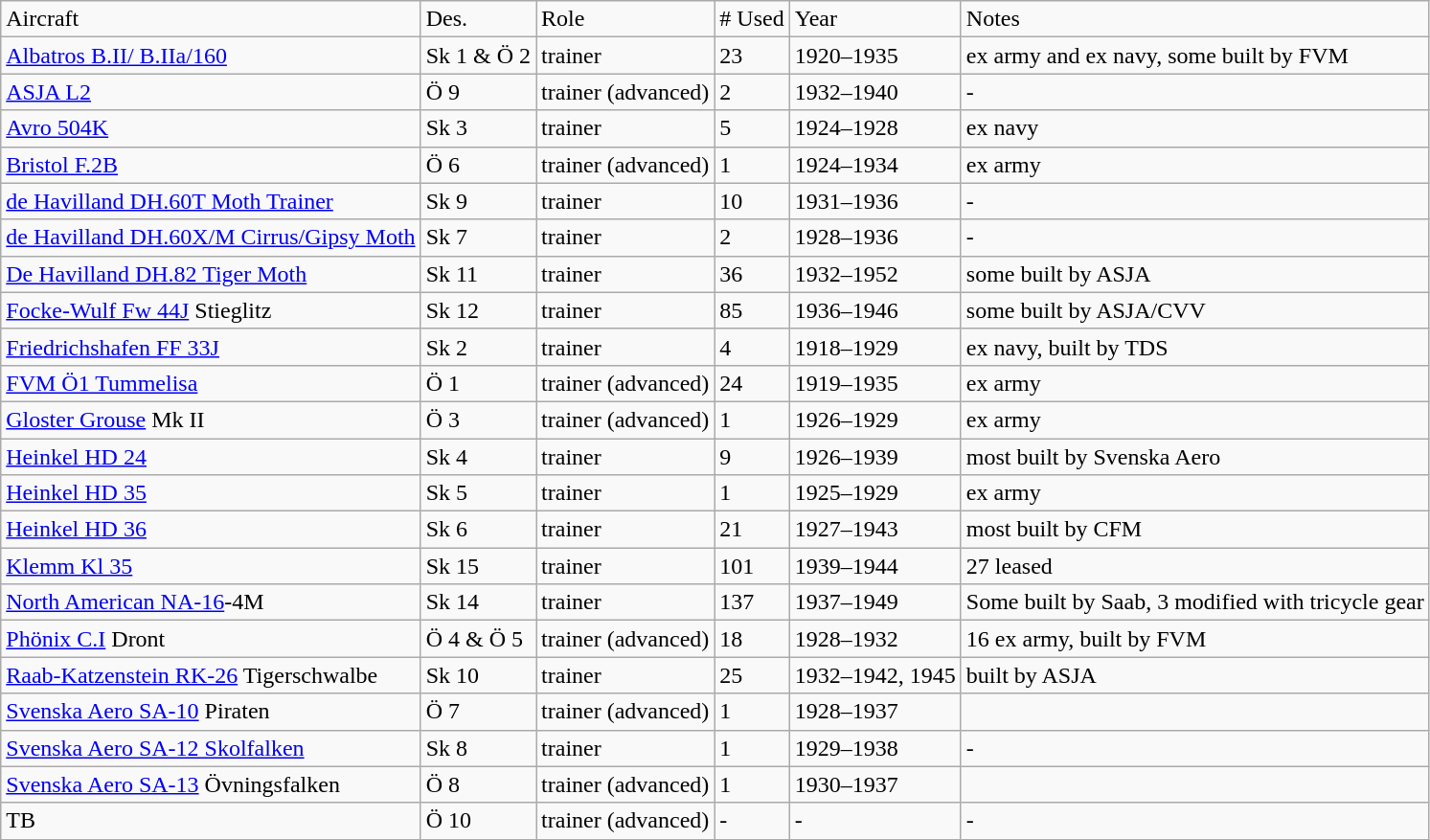<table class="wikitable sortable">
<tr>
<td>Aircraft</td>
<td>Des.</td>
<td>Role</td>
<td># Used</td>
<td>Year</td>
<td>Notes</td>
</tr>
<tr>
<td><a href='#'>Albatros B.II/ B.IIa/160</a></td>
<td>Sk 1 & Ö 2</td>
<td>trainer</td>
<td>23</td>
<td>1920–1935</td>
<td>ex army and ex navy, some built by FVM</td>
</tr>
<tr>
<td><a href='#'>ASJA L2</a></td>
<td>Ö 9</td>
<td>trainer (advanced)</td>
<td>2</td>
<td>1932–1940</td>
<td>-</td>
</tr>
<tr>
<td><a href='#'>Avro 504K</a></td>
<td>Sk 3</td>
<td>trainer</td>
<td>5</td>
<td>1924–1928</td>
<td>ex navy</td>
</tr>
<tr>
<td><a href='#'>Bristol F.2B</a></td>
<td>Ö 6</td>
<td>trainer (advanced)</td>
<td>1</td>
<td>1924–1934</td>
<td>ex army</td>
</tr>
<tr>
<td><a href='#'>de Havilland  DH.60T Moth Trainer</a></td>
<td>Sk 9</td>
<td>trainer</td>
<td>10</td>
<td>1931–1936</td>
<td>-</td>
</tr>
<tr>
<td><a href='#'>de Havilland DH.60X/M Cirrus/Gipsy Moth</a></td>
<td>Sk 7</td>
<td>trainer</td>
<td>2</td>
<td>1928–1936</td>
<td>-</td>
</tr>
<tr>
<td><a href='#'>De Havilland DH.82 Tiger Moth</a></td>
<td>Sk 11</td>
<td>trainer</td>
<td>36</td>
<td>1932–1952</td>
<td>some built by ASJA</td>
</tr>
<tr>
<td><a href='#'>Focke-Wulf Fw 44J</a> Stieglitz</td>
<td>Sk 12</td>
<td>trainer</td>
<td>85</td>
<td>1936–1946</td>
<td>some built by ASJA/CVV</td>
</tr>
<tr>
<td><a href='#'>Friedrichshafen FF 33J</a></td>
<td>Sk 2</td>
<td>trainer</td>
<td>4</td>
<td>1918–1929</td>
<td>ex navy, built by TDS</td>
</tr>
<tr>
<td><a href='#'>FVM Ö1 Tummelisa</a></td>
<td>Ö 1</td>
<td>trainer (advanced)</td>
<td>24</td>
<td>1919–1935</td>
<td>ex army</td>
</tr>
<tr>
<td><a href='#'>Gloster Grouse</a> Mk II</td>
<td>Ö 3</td>
<td>trainer (advanced)</td>
<td>1</td>
<td>1926–1929</td>
<td>ex army</td>
</tr>
<tr>
<td><a href='#'>Heinkel HD 24</a></td>
<td>Sk 4</td>
<td>trainer</td>
<td>9</td>
<td>1926–1939</td>
<td>most built by Svenska Aero</td>
</tr>
<tr>
<td><a href='#'>Heinkel HD 35</a></td>
<td>Sk 5</td>
<td>trainer</td>
<td>1</td>
<td>1925–1929</td>
<td>ex army</td>
</tr>
<tr>
<td><a href='#'>Heinkel HD 36</a></td>
<td>Sk 6</td>
<td>trainer</td>
<td>21</td>
<td>1927–1943</td>
<td>most built by CFM</td>
</tr>
<tr>
<td><a href='#'>Klemm Kl 35</a></td>
<td>Sk 15</td>
<td>trainer</td>
<td>101</td>
<td>1939–1944</td>
<td>27 leased</td>
</tr>
<tr>
<td><a href='#'>North American NA-16</a>-4M</td>
<td>Sk 14</td>
<td>trainer</td>
<td>137</td>
<td>1937–1949</td>
<td>Some built by Saab, 3 modified with tricycle gear</td>
</tr>
<tr>
<td><a href='#'>Phönix C.I</a> Dront</td>
<td>Ö 4 & Ö 5</td>
<td>trainer (advanced)</td>
<td>18</td>
<td>1928–1932</td>
<td>16 ex army, built by FVM</td>
</tr>
<tr>
<td><a href='#'>Raab-Katzenstein RK-26</a> Tigerschwalbe</td>
<td>Sk 10</td>
<td>trainer</td>
<td>25</td>
<td>1932–1942, 1945</td>
<td>built by ASJA</td>
</tr>
<tr>
<td><a href='#'>Svenska Aero SA-10</a> Piraten</td>
<td>Ö 7</td>
<td>trainer (advanced)</td>
<td>1</td>
<td>1928–1937</td>
<td></td>
</tr>
<tr>
<td><a href='#'>Svenska Aero SA-12 Skolfalken</a></td>
<td>Sk 8</td>
<td>trainer</td>
<td>1</td>
<td>1929–1938</td>
<td>-</td>
</tr>
<tr>
<td><a href='#'>Svenska Aero SA-13</a> Övningsfalken</td>
<td>Ö 8</td>
<td>trainer (advanced)</td>
<td>1</td>
<td>1930–1937</td>
<td></td>
</tr>
<tr>
<td>TB</td>
<td>Ö 10</td>
<td>trainer (advanced)</td>
<td>-</td>
<td>-</td>
<td>-</td>
</tr>
</table>
